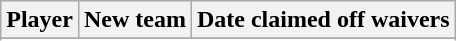<table class="wikitable">
<tr>
<th>Player</th>
<th>New team</th>
<th>Date claimed off waivers</th>
</tr>
<tr>
</tr>
<tr>
</tr>
</table>
